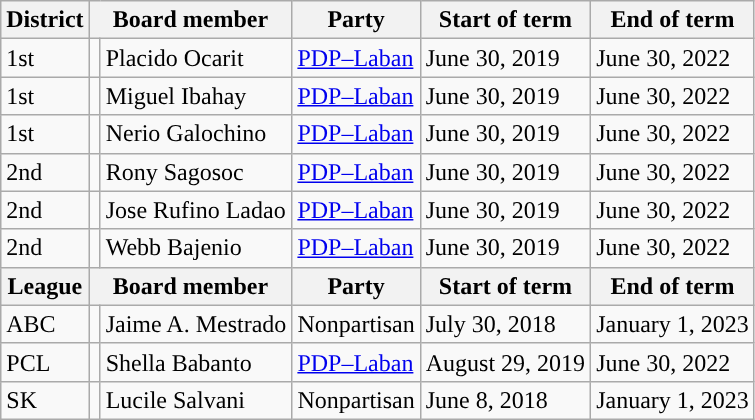<table class="wikitable">
<tr>
<th>District</th>
<th colspan="2">Board member</th>
<th>Party</th>
<th>Start of term</th>
<th>End of term</th>
</tr>
<tr>
<td>1st</td>
<td></td>
<td>Placido Ocarit</td>
<td><a href='#'>PDP–Laban</a></td>
<td>June 30, 2019</td>
<td>June 30, 2022</td>
</tr>
<tr>
<td>1st</td>
<td></td>
<td>Miguel Ibahay</td>
<td><a href='#'>PDP–Laban</a></td>
<td>June 30, 2019</td>
<td>June 30, 2022</td>
</tr>
<tr>
<td>1st</td>
<td></td>
<td>Nerio Galochino</td>
<td><a href='#'>PDP–Laban</a></td>
<td>June 30, 2019</td>
<td>June 30, 2022</td>
</tr>
<tr>
<td>2nd</td>
<td></td>
<td>Rony Sagosoc</td>
<td><a href='#'>PDP–Laban</a></td>
<td>June 30, 2019</td>
<td>June 30, 2022</td>
</tr>
<tr>
<td>2nd</td>
<td></td>
<td>Jose Rufino Ladao</td>
<td><a href='#'>PDP–Laban</a></td>
<td>June 30, 2019</td>
<td>June 30, 2022</td>
</tr>
<tr>
<td>2nd</td>
<td></td>
<td>Webb Bajenio</td>
<td><a href='#'>PDP–Laban</a></td>
<td>June 30, 2019</td>
<td>June 30, 2022</td>
</tr>
<tr>
<th>League</th>
<th colspan="2">Board member</th>
<th>Party</th>
<th>Start of term</th>
<th>End of term</th>
</tr>
<tr>
<td>ABC</td>
<td></td>
<td>Jaime A. Mestrado</td>
<td>Nonpartisan</td>
<td>July 30, 2018</td>
<td>January 1, 2023</td>
</tr>
<tr>
<td>PCL</td>
<td></td>
<td>Shella Babanto</td>
<td><a href='#'>PDP–Laban</a></td>
<td>August 29, 2019</td>
<td>June 30, 2022</td>
</tr>
<tr>
<td>SK</td>
<td></td>
<td>Lucile Salvani</td>
<td>Nonpartisan</td>
<td>June 8, 2018</td>
<td>January 1, 2023</td>
</tr>
</table>
